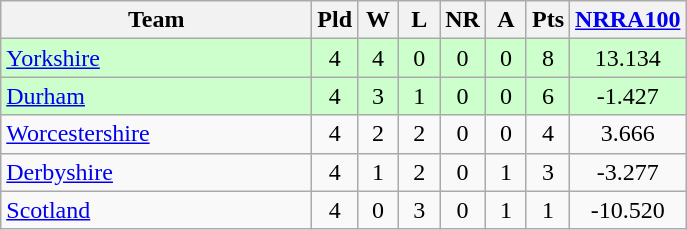<table class="wikitable" style="text-align: center;">
<tr>
<th width=200>Team</th>
<th width=20>Pld</th>
<th width=20>W</th>
<th width=20>L</th>
<th width=20>NR</th>
<th width=20>A</th>
<th width=20>Pts</th>
<th width=60><a href='#'>NRRA100</a></th>
</tr>
<tr bgcolor="#ccffcc">
<td align=left><a href='#'>Yorkshire</a></td>
<td>4</td>
<td>4</td>
<td>0</td>
<td>0</td>
<td>0</td>
<td>8</td>
<td>13.134</td>
</tr>
<tr bgcolor="#ccffcc">
<td align=left><a href='#'>Durham</a></td>
<td>4</td>
<td>3</td>
<td>1</td>
<td>0</td>
<td>0</td>
<td>6</td>
<td>-1.427</td>
</tr>
<tr>
<td align=left><a href='#'>Worcestershire</a></td>
<td>4</td>
<td>2</td>
<td>2</td>
<td>0</td>
<td>0</td>
<td>4</td>
<td>3.666</td>
</tr>
<tr>
<td align=left><a href='#'>Derbyshire</a></td>
<td>4</td>
<td>1</td>
<td>2</td>
<td>0</td>
<td>1</td>
<td>3</td>
<td>-3.277</td>
</tr>
<tr>
<td align=left><a href='#'>Scotland</a></td>
<td>4</td>
<td>0</td>
<td>3</td>
<td>0</td>
<td>1</td>
<td>1</td>
<td>-10.520</td>
</tr>
</table>
